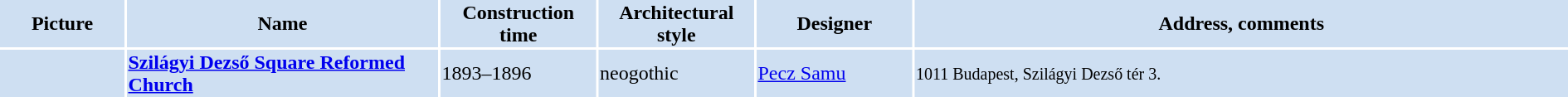<table width="100%">
<tr>
<th bgcolor="#CEDFF2" width="8%">Picture</th>
<th bgcolor="#CEDFF2" width="20%">Name</th>
<th bgcolor="#CEDFF2" width="10%">Construction time</th>
<th bgcolor="#CEDFF2" width="10%">Architectural style</th>
<th bgcolor="#CEDFF2" width="10%">Designer</th>
<th bgcolor="#CEDFF2" width="42%">Address, comments</th>
</tr>
<tr>
<td bgcolor="#CEDFF2"></td>
<td bgcolor="#CEDFF2"><strong><a href='#'>Szilágyi Dezső Square Reformed Church</a></strong></td>
<td bgcolor="#CEDFF2">1893–1896</td>
<td bgcolor="#CEDFF2">neogothic</td>
<td bgcolor="#CEDFF2"><a href='#'>Pecz Samu</a></td>
<td bgcolor="#CEDFF2"><small>1011 Budapest, Szilágyi Dezső tér 3.</small></td>
</tr>
</table>
